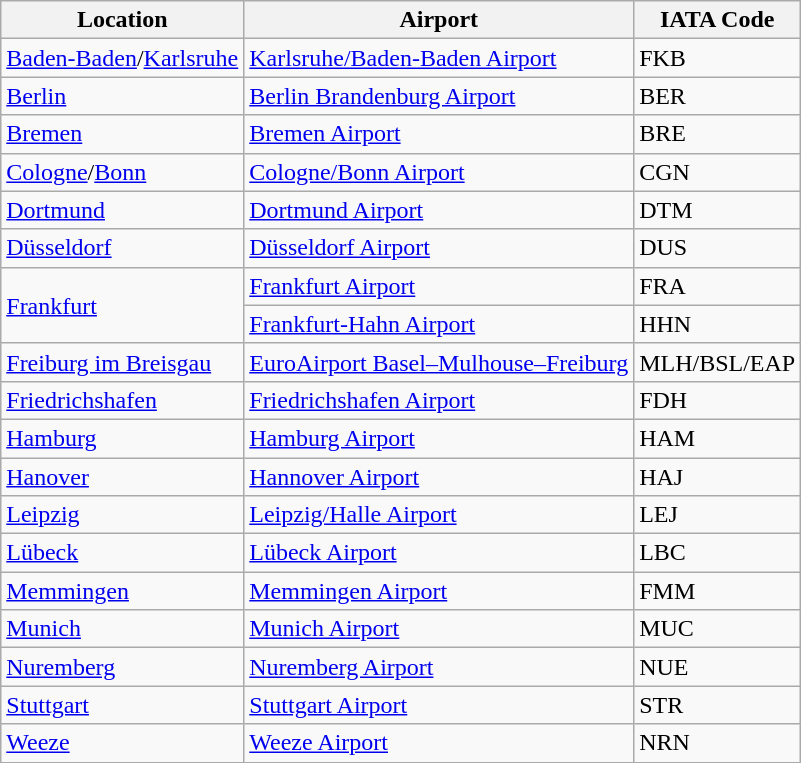<table class="wikitable sortable">
<tr>
<th>Location</th>
<th>Airport</th>
<th>IATA Code</th>
</tr>
<tr>
<td><a href='#'>Baden-Baden</a>/<a href='#'>Karlsruhe</a></td>
<td><a href='#'>Karlsruhe/Baden-Baden Airport</a></td>
<td>FKB</td>
</tr>
<tr>
<td><a href='#'>Berlin</a></td>
<td><a href='#'>Berlin Brandenburg Airport</a></td>
<td>BER</td>
</tr>
<tr>
<td><a href='#'>Bremen</a></td>
<td><a href='#'>Bremen Airport</a></td>
<td>BRE</td>
</tr>
<tr>
<td><a href='#'>Cologne</a>/<a href='#'>Bonn</a></td>
<td><a href='#'>Cologne/Bonn Airport</a></td>
<td>CGN</td>
</tr>
<tr>
<td><a href='#'>Dortmund</a></td>
<td><a href='#'>Dortmund Airport</a></td>
<td>DTM</td>
</tr>
<tr>
<td><a href='#'>Düsseldorf</a></td>
<td><a href='#'>Düsseldorf Airport</a></td>
<td>DUS</td>
</tr>
<tr>
<td rowspan=2><a href='#'>Frankfurt</a></td>
<td><a href='#'>Frankfurt Airport</a></td>
<td>FRA</td>
</tr>
<tr>
<td><a href='#'>Frankfurt-Hahn Airport</a></td>
<td>HHN</td>
</tr>
<tr>
<td><a href='#'>Freiburg im Breisgau</a></td>
<td><a href='#'>EuroAirport Basel–Mulhouse–Freiburg</a></td>
<td>MLH/BSL/EAP</td>
</tr>
<tr>
<td><a href='#'>Friedrichshafen</a></td>
<td><a href='#'>Friedrichshafen Airport</a></td>
<td>FDH</td>
</tr>
<tr>
<td><a href='#'>Hamburg</a></td>
<td><a href='#'>Hamburg Airport</a></td>
<td>HAM</td>
</tr>
<tr>
<td><a href='#'>Hanover</a></td>
<td><a href='#'>Hannover Airport</a></td>
<td>HAJ</td>
</tr>
<tr>
<td><a href='#'>Leipzig</a></td>
<td><a href='#'>Leipzig/Halle Airport</a></td>
<td>LEJ</td>
</tr>
<tr>
<td><a href='#'>Lübeck</a></td>
<td><a href='#'>Lübeck Airport</a></td>
<td>LBC</td>
</tr>
<tr>
<td><a href='#'>Memmingen</a></td>
<td><a href='#'>Memmingen Airport</a></td>
<td>FMM</td>
</tr>
<tr>
<td><a href='#'>Munich</a></td>
<td><a href='#'>Munich Airport</a></td>
<td>MUC</td>
</tr>
<tr>
<td><a href='#'>Nuremberg</a></td>
<td><a href='#'>Nuremberg Airport</a></td>
<td>NUE</td>
</tr>
<tr>
<td><a href='#'>Stuttgart</a></td>
<td><a href='#'>Stuttgart Airport</a></td>
<td>STR</td>
</tr>
<tr>
<td><a href='#'>Weeze</a></td>
<td><a href='#'>Weeze Airport</a></td>
<td>NRN</td>
</tr>
</table>
